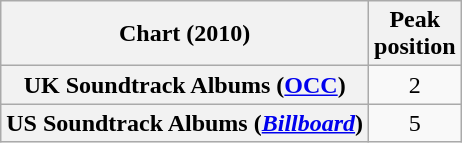<table class="wikitable sortable plainrowheaders" style="text-align:center">
<tr>
<th scope="col">Chart (2010)</th>
<th scope="col">Peak<br>position</th>
</tr>
<tr>
<th scope="row">UK Soundtrack Albums (<a href='#'>OCC</a>)</th>
<td>2</td>
</tr>
<tr>
<th scope="row">US Soundtrack Albums (<a href='#'><em>Billboard</em></a>)</th>
<td>5</td>
</tr>
</table>
